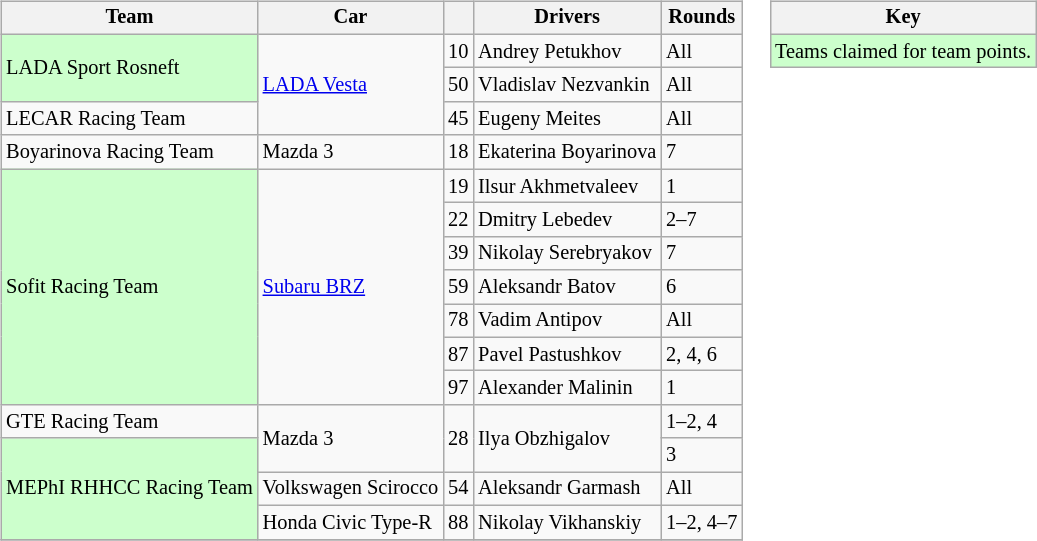<table>
<tr>
<td><br><table class="wikitable" style="font-size: 85%">
<tr>
<th>Team</th>
<th>Car</th>
<th></th>
<th>Drivers</th>
<th>Rounds</th>
</tr>
<tr>
<td rowspan=2 style="background:#ccffcc;">LADA Sport Rosneft</td>
<td rowspan=3><a href='#'>LADA Vesta</a></td>
<td>10</td>
<td>Andrey Petukhov</td>
<td>All</td>
</tr>
<tr>
<td>50</td>
<td>Vladislav Nezvankin</td>
<td>All</td>
</tr>
<tr>
<td>LECAR Racing Team</td>
<td>45</td>
<td>Eugeny Meites</td>
<td>All</td>
</tr>
<tr>
<td>Boyarinova Racing Team</td>
<td>Mazda 3</td>
<td>18</td>
<td>Ekaterina Boyarinova</td>
<td>7</td>
</tr>
<tr>
<td rowspan=7 style="background:#ccffcc;">Sofit Racing Team</td>
<td rowspan=7><a href='#'>Subaru BRZ</a></td>
<td>19</td>
<td>Ilsur Akhmetvaleev</td>
<td>1</td>
</tr>
<tr>
<td>22</td>
<td>Dmitry Lebedev</td>
<td>2–7</td>
</tr>
<tr>
<td>39</td>
<td>Nikolay Serebryakov</td>
<td>7</td>
</tr>
<tr>
<td>59</td>
<td>Aleksandr Batov</td>
<td>6</td>
</tr>
<tr>
<td>78</td>
<td>Vadim Antipov</td>
<td>All</td>
</tr>
<tr>
<td>87</td>
<td>Pavel Pastushkov</td>
<td>2, 4, 6</td>
</tr>
<tr>
<td>97</td>
<td>Alexander Malinin</td>
<td>1</td>
</tr>
<tr>
<td>GTE Racing Team</td>
<td rowspan=2>Mazda 3</td>
<td rowspan=2>28</td>
<td rowspan=2>Ilya Obzhigalov</td>
<td>1–2, 4</td>
</tr>
<tr>
<td rowspan=3 style="background:#ccffcc;">MEPhI RHHCC Racing Team</td>
<td>3</td>
</tr>
<tr>
<td>Volkswagen Scirocco</td>
<td>54</td>
<td>Aleksandr Garmash</td>
<td>All</td>
</tr>
<tr>
<td>Honda Civic Type-R</td>
<td>88</td>
<td>Nikolay Vikhanskiy</td>
<td>1–2, 4–7</td>
</tr>
<tr>
</tr>
</table>
</td>
<td valign="top"><br><table class="wikitable" style="font-size: 85%">
<tr>
<th colspan=2>Key</th>
</tr>
<tr>
<td colspan=2 style="background:#ccffcc;">Teams claimed for team points.</td>
</tr>
</table>
</td>
</tr>
</table>
